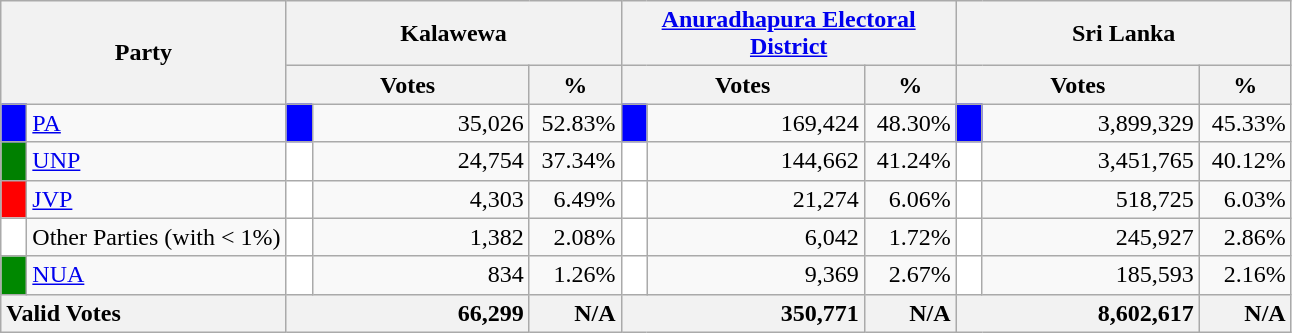<table class="wikitable">
<tr>
<th colspan="2" width="144px"rowspan="2">Party</th>
<th colspan="3" width="216px">Kalawewa</th>
<th colspan="3" width="216px"><a href='#'>Anuradhapura Electoral District</a></th>
<th colspan="3" width="216px">Sri Lanka</th>
</tr>
<tr>
<th colspan="2" width="144px">Votes</th>
<th>%</th>
<th colspan="2" width="144px">Votes</th>
<th>%</th>
<th colspan="2" width="144px">Votes</th>
<th>%</th>
</tr>
<tr>
<td style="background-color:blue;" width="10px"></td>
<td style="text-align:left;"><a href='#'>PA</a></td>
<td style="background-color:blue;" width="10px"></td>
<td style="text-align:right;">35,026</td>
<td style="text-align:right;">52.83%</td>
<td style="background-color:blue;" width="10px"></td>
<td style="text-align:right;">169,424</td>
<td style="text-align:right;">48.30%</td>
<td style="background-color:blue;" width="10px"></td>
<td style="text-align:right;">3,899,329</td>
<td style="text-align:right;">45.33%</td>
</tr>
<tr>
<td style="background-color:green;" width="10px"></td>
<td style="text-align:left;"><a href='#'>UNP</a></td>
<td style="background-color:white;" width="10px"></td>
<td style="text-align:right;">24,754</td>
<td style="text-align:right;">37.34%</td>
<td style="background-color:white;" width="10px"></td>
<td style="text-align:right;">144,662</td>
<td style="text-align:right;">41.24%</td>
<td style="background-color:white;" width="10px"></td>
<td style="text-align:right;">3,451,765</td>
<td style="text-align:right;">40.12%</td>
</tr>
<tr>
<td style="background-color:red;" width="10px"></td>
<td style="text-align:left;"><a href='#'>JVP</a></td>
<td style="background-color:white;" width="10px"></td>
<td style="text-align:right;">4,303</td>
<td style="text-align:right;">6.49%</td>
<td style="background-color:white;" width="10px"></td>
<td style="text-align:right;">21,274</td>
<td style="text-align:right;">6.06%</td>
<td style="background-color:white;" width="10px"></td>
<td style="text-align:right;">518,725</td>
<td style="text-align:right;">6.03%</td>
</tr>
<tr>
<td style="background-color:white;" width="10px"></td>
<td style="text-align:left;">Other Parties (with < 1%)</td>
<td style="background-color:white;" width="10px"></td>
<td style="text-align:right;">1,382</td>
<td style="text-align:right;">2.08%</td>
<td style="background-color:white;" width="10px"></td>
<td style="text-align:right;">6,042</td>
<td style="text-align:right;">1.72%</td>
<td style="background-color:white;" width="10px"></td>
<td style="text-align:right;">245,927</td>
<td style="text-align:right;">2.86%</td>
</tr>
<tr>
<td style="background-color:#008800;" width="10px"></td>
<td style="text-align:left;"><a href='#'>NUA</a></td>
<td style="background-color:white;" width="10px"></td>
<td style="text-align:right;">834</td>
<td style="text-align:right;">1.26%</td>
<td style="background-color:white;" width="10px"></td>
<td style="text-align:right;">9,369</td>
<td style="text-align:right;">2.67%</td>
<td style="background-color:white;" width="10px"></td>
<td style="text-align:right;">185,593</td>
<td style="text-align:right;">2.16%</td>
</tr>
<tr>
<th colspan="2" width="144px"style="text-align:left;">Valid Votes</th>
<th style="text-align:right;"colspan="2" width="144px">66,299</th>
<th style="text-align:right;">N/A</th>
<th style="text-align:right;"colspan="2" width="144px">350,771</th>
<th style="text-align:right;">N/A</th>
<th style="text-align:right;"colspan="2" width="144px">8,602,617</th>
<th style="text-align:right;">N/A</th>
</tr>
</table>
